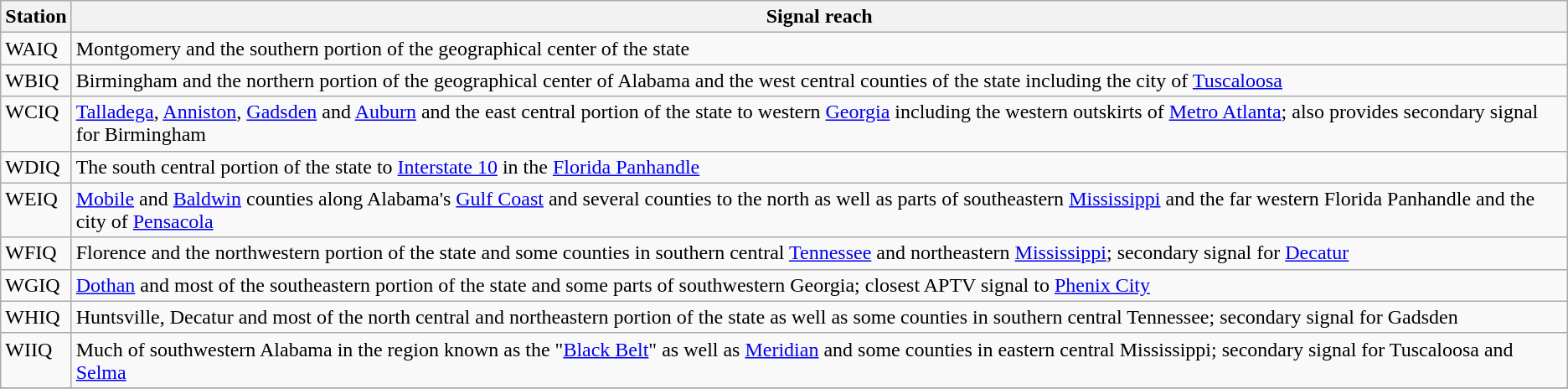<table class="wikitable">
<tr>
<th>Station</th>
<th>Signal reach</th>
</tr>
<tr style="vertical-align: top; text-align: left;">
<td>WAIQ</td>
<td>Montgomery and the southern portion of the geographical center of the state</td>
</tr>
<tr style="vertical-align: top; text-align: left;">
<td>WBIQ</td>
<td>Birmingham and the northern portion of the geographical center of Alabama and the west central counties of the state including the city of <a href='#'>Tuscaloosa</a></td>
</tr>
<tr style="vertical-align: top; text-align: left;">
<td>WCIQ</td>
<td><a href='#'>Talladega</a>, <a href='#'>Anniston</a>, <a href='#'>Gadsden</a> and <a href='#'>Auburn</a> and the east central portion of the state to western <a href='#'>Georgia</a> including the western outskirts of <a href='#'>Metro Atlanta</a>; also provides secondary signal for Birmingham</td>
</tr>
<tr style="vertical-align: top; text-align: left;">
<td>WDIQ</td>
<td>The south central portion of the state to <a href='#'>Interstate 10</a> in the <a href='#'>Florida Panhandle</a></td>
</tr>
<tr style="vertical-align: top; text-align: left;">
<td>WEIQ</td>
<td><a href='#'>Mobile</a> and <a href='#'>Baldwin</a> counties along Alabama's <a href='#'>Gulf Coast</a> and several counties to the north as well as parts of southeastern <a href='#'>Mississippi</a> and the far western Florida Panhandle and the city of <a href='#'>Pensacola</a></td>
</tr>
<tr style="vertical-align: top; text-align: left;">
<td>WFIQ</td>
<td>Florence and the northwestern portion of the state and some counties in southern central <a href='#'>Tennessee</a> and northeastern <a href='#'>Mississippi</a>; secondary signal for <a href='#'>Decatur</a></td>
</tr>
<tr style="vertical-align: top; text-align: left;">
<td>WGIQ</td>
<td><a href='#'>Dothan</a> and most of the southeastern portion of the state and some parts of southwestern Georgia; closest APTV signal to <a href='#'>Phenix City</a></td>
</tr>
<tr style="vertical-align: top; text-align: left;">
<td>WHIQ</td>
<td>Huntsville, Decatur and most of the north central and northeastern portion of the state as well as some counties in southern central Tennessee; secondary signal for Gadsden</td>
</tr>
<tr style="vertical-align: top; text-align: left;">
<td>WIIQ</td>
<td>Much of southwestern Alabama in the region known as the "<a href='#'>Black Belt</a>" as well as <a href='#'>Meridian</a> and some counties in eastern central Mississippi; secondary signal for Tuscaloosa and <a href='#'>Selma</a></td>
</tr>
<tr style="vertical-align: top; text-align: left;">
</tr>
</table>
